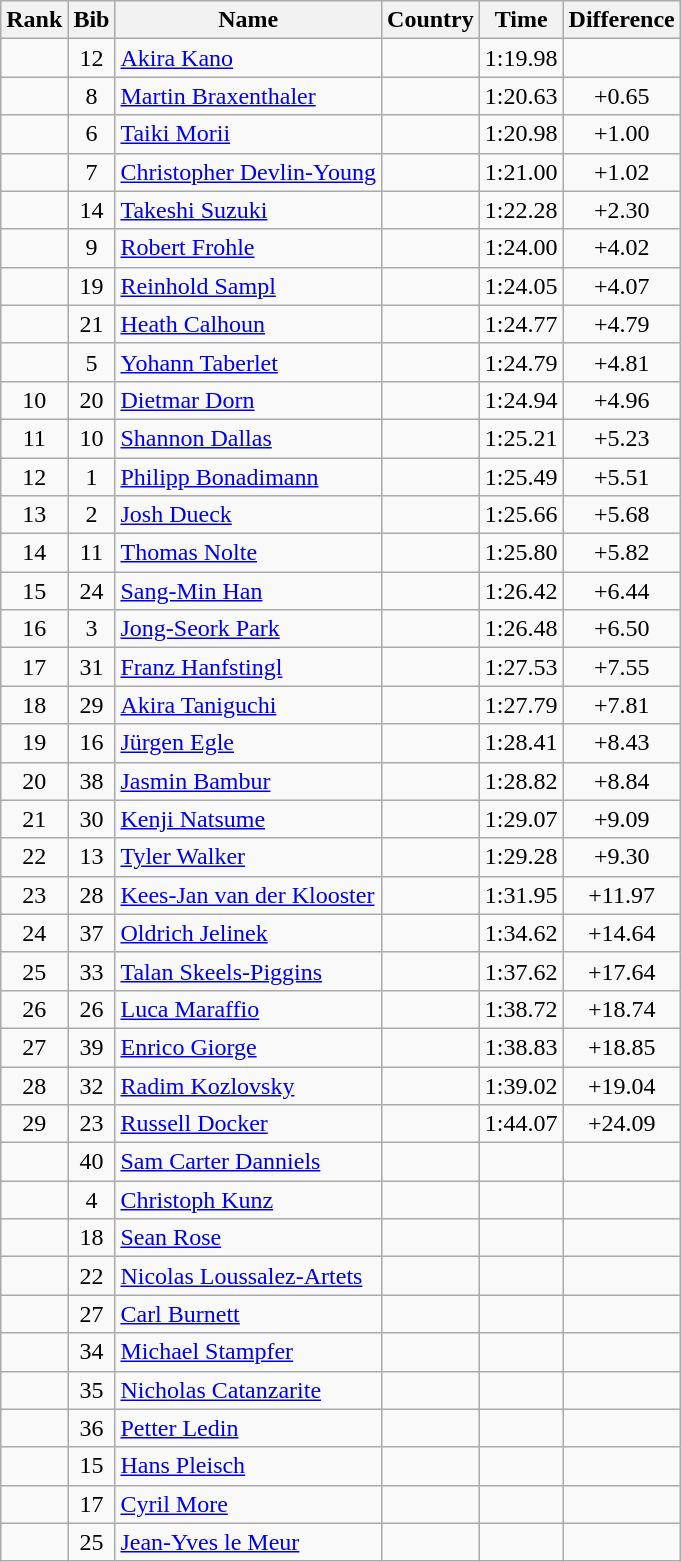<table class="wikitable sortable" style="text-align:center">
<tr>
<th>Rank</th>
<th>Bib</th>
<th>Name</th>
<th>Country</th>
<th>Time</th>
<th>Difference</th>
</tr>
<tr>
<td></td>
<td>12</td>
<td align=left><a href='#'>Akira Kano</a></td>
<td align=left></td>
<td>1:19.98</td>
<td></td>
</tr>
<tr>
<td></td>
<td>8</td>
<td align=left><a href='#'>Martin Braxenthaler</a></td>
<td align=left></td>
<td>1:20.63</td>
<td>+0.65</td>
</tr>
<tr>
<td></td>
<td>6</td>
<td align=left><a href='#'>Taiki Morii</a></td>
<td align=left></td>
<td>1:20.98</td>
<td>+1.00</td>
</tr>
<tr>
<td></td>
<td>7</td>
<td align=left><a href='#'>Christopher Devlin-Young</a></td>
<td align=left></td>
<td>1:21.00</td>
<td>+1.02</td>
</tr>
<tr>
<td></td>
<td>14</td>
<td align=left><a href='#'>Takeshi Suzuki</a></td>
<td align=left></td>
<td>1:22.28</td>
<td>+2.30</td>
</tr>
<tr>
<td></td>
<td>9</td>
<td align=left><a href='#'>Robert Frohle</a></td>
<td align=left></td>
<td>1:24.00</td>
<td>+4.02</td>
</tr>
<tr>
<td></td>
<td>19</td>
<td align=left><a href='#'>Reinhold Sampl</a></td>
<td align=left></td>
<td>1:24.05</td>
<td>+4.07</td>
</tr>
<tr>
<td></td>
<td>21</td>
<td align=left><a href='#'>Heath Calhoun</a></td>
<td align=left></td>
<td>1:24.77</td>
<td>+4.79</td>
</tr>
<tr>
<td></td>
<td>5</td>
<td align=left><a href='#'>Yohann Taberlet</a></td>
<td align=left></td>
<td>1:24.79</td>
<td>+4.81</td>
</tr>
<tr>
<td>10</td>
<td>20</td>
<td align=left><a href='#'>Dietmar Dorn</a></td>
<td align=left></td>
<td>1:24.94</td>
<td>+4.96</td>
</tr>
<tr>
<td>11</td>
<td>10</td>
<td align=left><a href='#'>Shannon Dallas</a></td>
<td align=left></td>
<td>1:25.21</td>
<td>+5.23</td>
</tr>
<tr>
<td>12</td>
<td>1</td>
<td align=left><a href='#'>Philipp Bonadimann</a></td>
<td align=left></td>
<td>1:25.49</td>
<td>+5.51</td>
</tr>
<tr>
<td>13</td>
<td>2</td>
<td align=left><a href='#'>Josh Dueck</a></td>
<td align=left></td>
<td>1:25.66</td>
<td>+5.68</td>
</tr>
<tr>
<td>14</td>
<td>11</td>
<td align=left><a href='#'>Thomas Nolte</a></td>
<td align=left></td>
<td>1:25.80</td>
<td>+5.82</td>
</tr>
<tr>
<td>15</td>
<td>24</td>
<td align=left><a href='#'>Sang-Min Han</a></td>
<td align=left></td>
<td>1:26.42</td>
<td>+6.44</td>
</tr>
<tr>
<td>16</td>
<td>3</td>
<td align=left><a href='#'>Jong-Seork Park</a></td>
<td align=left></td>
<td>1:26.48</td>
<td>+6.50</td>
</tr>
<tr>
<td>17</td>
<td>31</td>
<td align=left><a href='#'>Franz Hanfstingl</a></td>
<td align=left></td>
<td>1:27.53</td>
<td>+7.55</td>
</tr>
<tr>
<td>18</td>
<td>29</td>
<td align=left><a href='#'>Akira Taniguchi</a></td>
<td align=left></td>
<td>1:27.79</td>
<td>+7.81</td>
</tr>
<tr>
<td>19</td>
<td>16</td>
<td align=left><a href='#'>Jürgen Egle</a></td>
<td align=left></td>
<td>1:28.41</td>
<td>+8.43</td>
</tr>
<tr>
<td>20</td>
<td>38</td>
<td align=left><a href='#'>Jasmin Bambur</a></td>
<td align=left></td>
<td>1:28.82</td>
<td>+8.84</td>
</tr>
<tr>
<td>21</td>
<td>30</td>
<td align=left><a href='#'>Kenji Natsume</a></td>
<td align=left></td>
<td>1:29.07</td>
<td>+9.09</td>
</tr>
<tr>
<td>22</td>
<td>13</td>
<td align=left><a href='#'>Tyler Walker</a></td>
<td align=left></td>
<td>1:29.28</td>
<td>+9.30</td>
</tr>
<tr>
<td>23</td>
<td>28</td>
<td align=left><a href='#'>Kees-Jan van der Klooster</a></td>
<td align=left></td>
<td>1:31.95</td>
<td>+11.97</td>
</tr>
<tr>
<td>24</td>
<td>37</td>
<td align=left><a href='#'>Oldrich Jelinek</a></td>
<td align=left></td>
<td>1:34.62</td>
<td>+14.64</td>
</tr>
<tr>
<td>25</td>
<td>33</td>
<td align=left><a href='#'>Talan Skeels-Piggins</a></td>
<td align=left></td>
<td>1:37.62</td>
<td>+17.64</td>
</tr>
<tr>
<td>26</td>
<td>26</td>
<td align=left><a href='#'>Luca Maraffio</a></td>
<td align=left></td>
<td>1:38.72</td>
<td>+18.74</td>
</tr>
<tr>
<td>27</td>
<td>39</td>
<td align=left><a href='#'>Enrico Giorge</a></td>
<td align=left></td>
<td>1:38.83</td>
<td>+18.85</td>
</tr>
<tr>
<td>28</td>
<td>32</td>
<td align=left><a href='#'>Radim Kozlovsky</a></td>
<td align=left></td>
<td>1:39.02</td>
<td>+19.04</td>
</tr>
<tr>
<td>29</td>
<td>23</td>
<td align=left><a href='#'>Russell Docker</a></td>
<td align=left></td>
<td>1:44.07</td>
<td>+24.09</td>
</tr>
<tr>
<td></td>
<td>40</td>
<td align=left><a href='#'>Sam Carter Danniels</a></td>
<td align=left></td>
<td></td>
<td></td>
</tr>
<tr>
<td></td>
<td>4</td>
<td align=left><a href='#'>Christoph Kunz</a></td>
<td align=left></td>
<td></td>
<td></td>
</tr>
<tr>
<td></td>
<td>18</td>
<td align=left><a href='#'>Sean Rose</a></td>
<td align=left></td>
<td></td>
<td></td>
</tr>
<tr>
<td></td>
<td>22</td>
<td align=left><a href='#'>Nicolas Loussalez-Artets</a></td>
<td align=left></td>
<td></td>
<td></td>
</tr>
<tr>
<td></td>
<td>27</td>
<td align=left><a href='#'>Carl Burnett</a></td>
<td align=left></td>
<td></td>
<td></td>
</tr>
<tr>
<td></td>
<td>34</td>
<td align=left><a href='#'>Michael Stampfer</a></td>
<td align=left></td>
<td></td>
<td></td>
</tr>
<tr>
<td></td>
<td>35</td>
<td align=left><a href='#'>Nicholas Catanzarite</a></td>
<td align=left></td>
<td></td>
<td></td>
</tr>
<tr>
<td></td>
<td>36</td>
<td align=left><a href='#'>Petter Ledin</a></td>
<td align=left></td>
<td></td>
<td></td>
</tr>
<tr>
<td></td>
<td>15</td>
<td align=left><a href='#'>Hans Pleisch</a></td>
<td align=left></td>
<td></td>
<td></td>
</tr>
<tr>
<td></td>
<td>17</td>
<td align=left><a href='#'>Cyril More</a></td>
<td align=left></td>
<td></td>
<td></td>
</tr>
<tr>
<td></td>
<td>25</td>
<td align=left><a href='#'>Jean-Yves le Meur</a></td>
<td align=left></td>
<td></td>
<td></td>
</tr>
</table>
